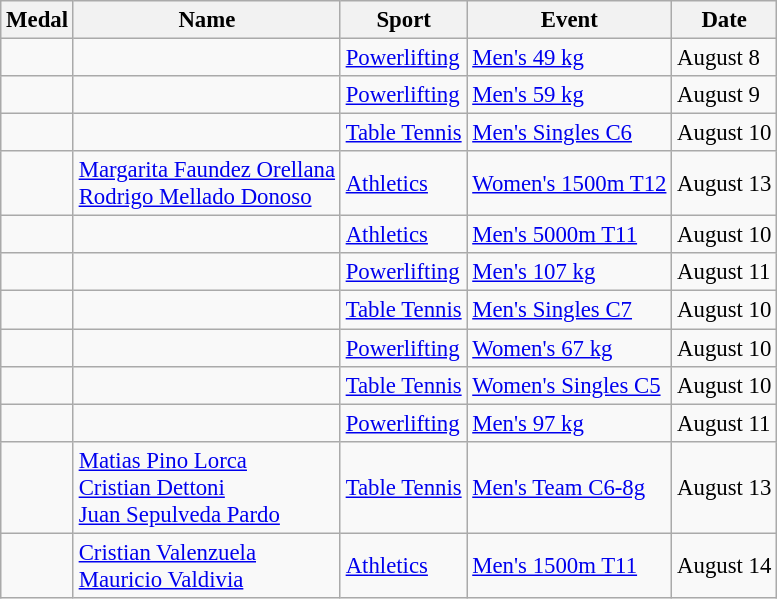<table class="wikitable sortable" border="1" style="font-size:95%">
<tr>
<th>Medal</th>
<th>Name</th>
<th>Sport</th>
<th>Event</th>
<th>Date</th>
</tr>
<tr>
<td></td>
<td></td>
<td><a href='#'>Powerlifting</a></td>
<td><a href='#'>Men's 49 kg</a></td>
<td>August 8</td>
</tr>
<tr>
<td></td>
<td></td>
<td><a href='#'>Powerlifting</a></td>
<td><a href='#'>Men's 59 kg</a></td>
<td>August 9</td>
</tr>
<tr>
<td></td>
<td></td>
<td><a href='#'>Table Tennis</a></td>
<td><a href='#'>Men's Singles C6</a></td>
<td>August 10</td>
</tr>
<tr>
<td></td>
<td><a href='#'>Margarita Faundez Orellana</a><br><a href='#'>Rodrigo Mellado Donoso</a></td>
<td><a href='#'>Athletics</a></td>
<td><a href='#'>Women's 1500m T12</a></td>
<td>August 13</td>
</tr>
<tr>
<td></td>
<td></td>
<td><a href='#'>Athletics</a></td>
<td><a href='#'>Men's 5000m T11</a></td>
<td>August 10</td>
</tr>
<tr>
<td></td>
<td></td>
<td><a href='#'>Powerlifting</a></td>
<td><a href='#'>Men's 107 kg</a></td>
<td>August 11</td>
</tr>
<tr>
<td></td>
<td></td>
<td><a href='#'>Table Tennis</a></td>
<td><a href='#'>Men's Singles C7</a></td>
<td>August 10</td>
</tr>
<tr>
<td></td>
<td></td>
<td><a href='#'>Powerlifting</a></td>
<td><a href='#'>Women's 67 kg</a></td>
<td>August 10</td>
</tr>
<tr>
<td></td>
<td></td>
<td><a href='#'>Table Tennis</a></td>
<td><a href='#'>Women's Singles C5</a></td>
<td>August 10</td>
</tr>
<tr>
<td></td>
<td></td>
<td><a href='#'>Powerlifting</a></td>
<td><a href='#'>Men's 97 kg</a></td>
<td>August 11</td>
</tr>
<tr>
<td></td>
<td><a href='#'>Matias Pino Lorca</a><br><a href='#'>Cristian Dettoni</a><br><a href='#'>Juan Sepulveda Pardo</a></td>
<td><a href='#'>Table Tennis</a></td>
<td><a href='#'>Men's Team C6-8g</a></td>
<td>August 13</td>
</tr>
<tr>
<td></td>
<td><a href='#'>Cristian Valenzuela</a><br><a href='#'>Mauricio Valdivia</a></td>
<td><a href='#'>Athletics</a></td>
<td><a href='#'>Men's 1500m T11</a></td>
<td>August 14</td>
</tr>
</table>
